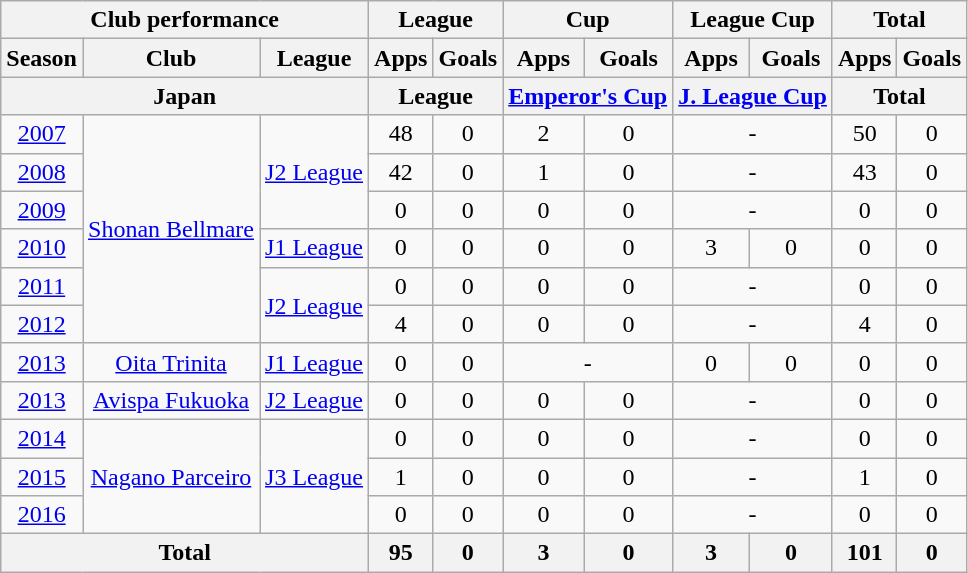<table class="wikitable" style="text-align:center;">
<tr>
<th colspan=3>Club performance</th>
<th colspan=2>League</th>
<th colspan=2>Cup</th>
<th colspan=2>League Cup</th>
<th colspan=2>Total</th>
</tr>
<tr>
<th>Season</th>
<th>Club</th>
<th>League</th>
<th>Apps</th>
<th>Goals</th>
<th>Apps</th>
<th>Goals</th>
<th>Apps</th>
<th>Goals</th>
<th>Apps</th>
<th>Goals</th>
</tr>
<tr>
<th colspan=3>Japan</th>
<th colspan=2>League</th>
<th colspan=2><a href='#'>Emperor's Cup</a></th>
<th colspan=2><a href='#'>J. League Cup</a></th>
<th colspan=2>Total</th>
</tr>
<tr>
<td><a href='#'>2007</a></td>
<td rowspan="6"><a href='#'>Shonan Bellmare</a></td>
<td rowspan="3"><a href='#'>J2 League</a></td>
<td>48</td>
<td>0</td>
<td>2</td>
<td>0</td>
<td colspan="2">-</td>
<td>50</td>
<td>0</td>
</tr>
<tr>
<td><a href='#'>2008</a></td>
<td>42</td>
<td>0</td>
<td>1</td>
<td>0</td>
<td colspan="2">-</td>
<td>43</td>
<td>0</td>
</tr>
<tr>
<td><a href='#'>2009</a></td>
<td>0</td>
<td>0</td>
<td>0</td>
<td>0</td>
<td colspan="2">-</td>
<td>0</td>
<td>0</td>
</tr>
<tr>
<td><a href='#'>2010</a></td>
<td><a href='#'>J1 League</a></td>
<td>0</td>
<td>0</td>
<td>0</td>
<td>0</td>
<td>3</td>
<td>0</td>
<td>0</td>
<td>0</td>
</tr>
<tr>
<td><a href='#'>2011</a></td>
<td rowspan="2"><a href='#'>J2 League</a></td>
<td>0</td>
<td>0</td>
<td>0</td>
<td>0</td>
<td colspan="2">-</td>
<td>0</td>
<td>0</td>
</tr>
<tr>
<td><a href='#'>2012</a></td>
<td>4</td>
<td>0</td>
<td>0</td>
<td>0</td>
<td colspan="2">-</td>
<td>4</td>
<td>0</td>
</tr>
<tr>
<td><a href='#'>2013</a></td>
<td><a href='#'>Oita Trinita</a></td>
<td><a href='#'>J1 League</a></td>
<td>0</td>
<td>0</td>
<td colspan="2">-</td>
<td>0</td>
<td>0</td>
<td>0</td>
<td>0</td>
</tr>
<tr>
<td><a href='#'>2013</a></td>
<td><a href='#'>Avispa Fukuoka</a></td>
<td><a href='#'>J2 League</a></td>
<td>0</td>
<td>0</td>
<td>0</td>
<td>0</td>
<td colspan="2">-</td>
<td>0</td>
<td>0</td>
</tr>
<tr>
<td><a href='#'>2014</a></td>
<td rowspan="3"><a href='#'>Nagano Parceiro</a></td>
<td rowspan="3"><a href='#'>J3 League</a></td>
<td>0</td>
<td>0</td>
<td>0</td>
<td>0</td>
<td colspan="2">-</td>
<td>0</td>
<td>0</td>
</tr>
<tr>
<td><a href='#'>2015</a></td>
<td>1</td>
<td>0</td>
<td>0</td>
<td>0</td>
<td colspan="2">-</td>
<td>1</td>
<td>0</td>
</tr>
<tr>
<td><a href='#'>2016</a></td>
<td>0</td>
<td>0</td>
<td>0</td>
<td>0</td>
<td colspan="2">-</td>
<td>0</td>
<td>0</td>
</tr>
<tr>
<th colspan=3>Total</th>
<th>95</th>
<th>0</th>
<th>3</th>
<th>0</th>
<th>3</th>
<th>0</th>
<th>101</th>
<th>0</th>
</tr>
</table>
